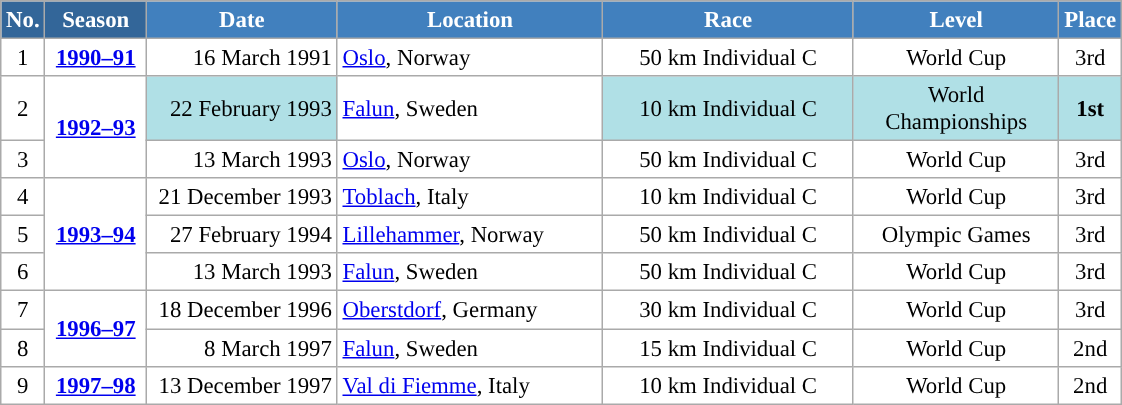<table class="wikitable sortable" style="font-size:95%; text-align:center; border:grey solid 1px; border-collapse:collapse; background:#ffffff;">
<tr style="background:#efefef;">
<th style="background-color:#369; color:white;">No.</th>
<th style="background-color:#369; color:white;">Season</th>
<th style="background-color:#4180be; color:white; width:120px;">Date</th>
<th style="background-color:#4180be; color:white; width:170px;">Location</th>
<th style="background-color:#4180be; color:white; width:160px;">Race</th>
<th style="background-color:#4180be; color:white; width:130px;">Level</th>
<th style="background-color:#4180be; color:white;">Place</th>
</tr>
<tr>
<td align=center>1</td>
<td rowspan=1 align=center><strong> <a href='#'>1990–91</a> </strong></td>
<td align=right>16 March 1991</td>
<td align=left> <a href='#'>Oslo</a>, Norway</td>
<td>50 km Individual C</td>
<td>World Cup</td>
<td>3rd</td>
</tr>
<tr>
<td align=center>2</td>
<td rowspan=2 align=center><strong><a href='#'>1992–93</a></strong></td>
<td bgcolor="#BOEOE6" align=right>22 February 1993</td>
<td align=left> <a href='#'>Falun</a>, Sweden</td>
<td bgcolor="#BOEOE6">10 km Individual C</td>
<td bgcolor="#BOEOE6">World Championships</td>
<td bgcolor="#BOEOE6"><strong>1st</strong></td>
</tr>
<tr>
<td align=center>3</td>
<td align=right>13 March 1993</td>
<td align=left> <a href='#'>Oslo</a>, Norway</td>
<td>50 km Individual C</td>
<td>World Cup</td>
<td>3rd</td>
</tr>
<tr>
<td align=center>4</td>
<td rowspan=3 align=center><strong> <a href='#'>1993–94</a> </strong></td>
<td align=right>21 December 1993</td>
<td align=left> <a href='#'>Toblach</a>, Italy</td>
<td>10 km Individual C</td>
<td>World Cup</td>
<td>3rd</td>
</tr>
<tr>
<td align=center>5</td>
<td align=right>27 February 1994</td>
<td align=left> <a href='#'>Lillehammer</a>, Norway</td>
<td>50 km Individual C</td>
<td>Olympic Games</td>
<td>3rd</td>
</tr>
<tr>
<td align=center>6</td>
<td align=right>13 March 1993</td>
<td align=left> <a href='#'>Falun</a>, Sweden</td>
<td>50 km Individual C</td>
<td>World Cup</td>
<td>3rd</td>
</tr>
<tr>
<td align=center>7</td>
<td rowspan=2 align=center><strong> <a href='#'>1996–97</a> </strong></td>
<td align=right>18 December 1996</td>
<td align=left> <a href='#'>Oberstdorf</a>, Germany</td>
<td>30 km Individual C</td>
<td>World Cup</td>
<td>3rd</td>
</tr>
<tr>
<td align=center>8</td>
<td align=right>8 March 1997</td>
<td align=left> <a href='#'>Falun</a>, Sweden</td>
<td>15 km Individual C</td>
<td>World Cup</td>
<td>2nd</td>
</tr>
<tr>
<td align=center>9</td>
<td rowspan=1 align=center><strong> <a href='#'>1997–98</a> </strong></td>
<td align=right>13 December 1997</td>
<td align=left> <a href='#'>Val di Fiemme</a>, Italy</td>
<td>10 km Individual C</td>
<td>World Cup</td>
<td>2nd</td>
</tr>
</table>
